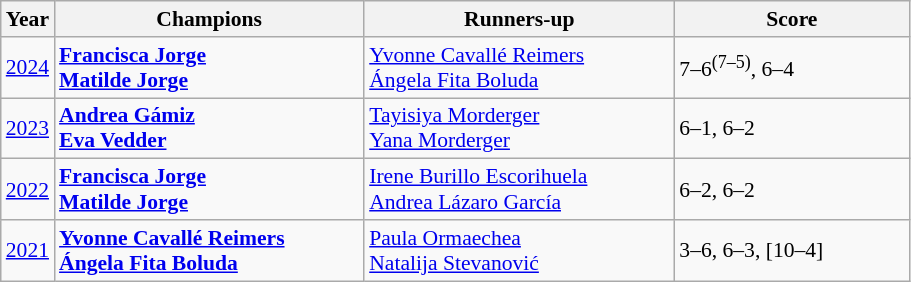<table class="wikitable" style="font-size:90%">
<tr>
<th>Year</th>
<th width="200">Champions</th>
<th width="200">Runners-up</th>
<th width="150">Score</th>
</tr>
<tr>
<td><a href='#'>2024</a></td>
<td> <strong><a href='#'>Francisca Jorge</a></strong><br> <strong><a href='#'>Matilde Jorge</a></strong></td>
<td> <a href='#'>Yvonne Cavallé Reimers</a><br> <a href='#'>Ángela Fita Boluda</a></td>
<td>7–6<sup>(7–5)</sup>, 6–4</td>
</tr>
<tr>
<td><a href='#'>2023</a></td>
<td> <strong><a href='#'>Andrea Gámiz</a></strong><br> <strong><a href='#'>Eva Vedder</a></strong></td>
<td> <a href='#'>Tayisiya Morderger</a><br> <a href='#'>Yana Morderger</a></td>
<td>6–1, 6–2</td>
</tr>
<tr>
<td><a href='#'>2022</a></td>
<td> <strong><a href='#'>Francisca Jorge</a></strong><br> <strong><a href='#'>Matilde Jorge</a></strong></td>
<td> <a href='#'>Irene Burillo Escorihuela</a><br> <a href='#'>Andrea Lázaro García</a></td>
<td>6–2, 6–2</td>
</tr>
<tr>
<td><a href='#'>2021</a></td>
<td> <strong><a href='#'>Yvonne Cavallé Reimers</a></strong><br> <strong><a href='#'>Ángela Fita Boluda</a></strong></td>
<td> <a href='#'>Paula Ormaechea</a><br> <a href='#'>Natalija Stevanović</a></td>
<td>3–6, 6–3, [10–4]</td>
</tr>
</table>
